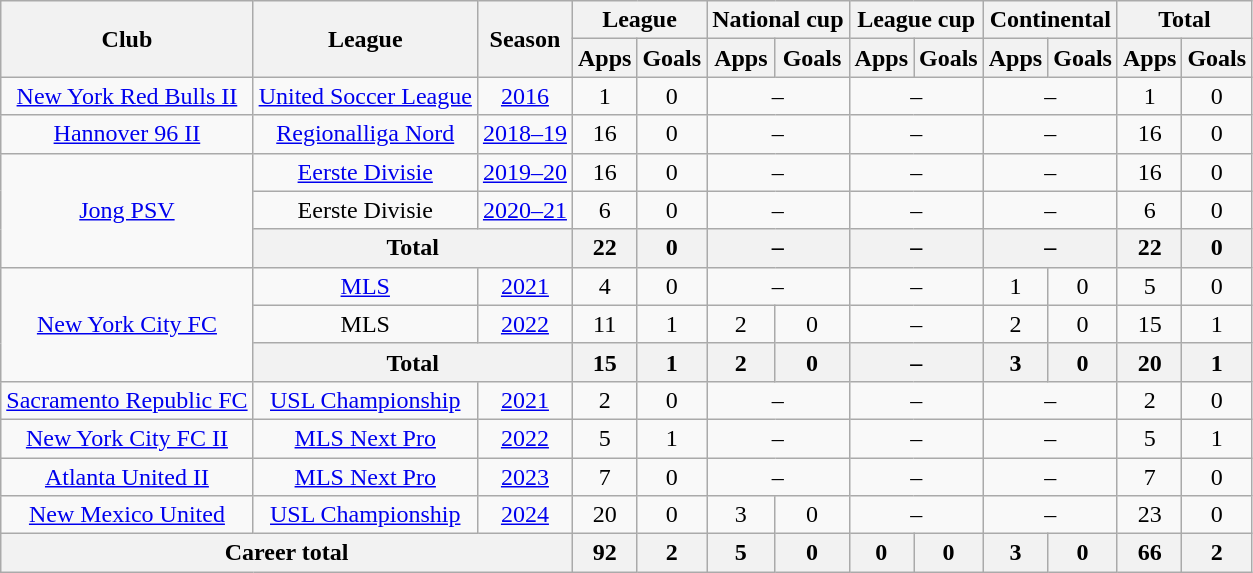<table class="wikitable" style="text-align: center;">
<tr>
<th rowspan="2">Club</th>
<th rowspan="2">League</th>
<th rowspan="2">Season</th>
<th colspan="2">League</th>
<th colspan="2">National cup</th>
<th colspan="2">League cup</th>
<th colspan="2">Continental</th>
<th colspan="2">Total</th>
</tr>
<tr>
<th>Apps</th>
<th>Goals</th>
<th>Apps</th>
<th>Goals</th>
<th>Apps</th>
<th>Goals</th>
<th>Apps</th>
<th>Goals</th>
<th>Apps</th>
<th>Goals</th>
</tr>
<tr>
<td><a href='#'>New York Red Bulls II</a></td>
<td><a href='#'>United Soccer League</a></td>
<td><a href='#'>2016</a></td>
<td>1</td>
<td>0</td>
<td colspan="2">–</td>
<td colspan="2">–</td>
<td colspan="2">–</td>
<td>1</td>
<td>0</td>
</tr>
<tr>
<td><a href='#'>Hannover 96 II</a></td>
<td><a href='#'>Regionalliga Nord</a></td>
<td><a href='#'>2018–19</a></td>
<td>16</td>
<td>0</td>
<td colspan="2">–</td>
<td colspan="2">–</td>
<td colspan="2">–</td>
<td>16</td>
<td>0</td>
</tr>
<tr>
<td rowspan="3"><a href='#'>Jong PSV</a></td>
<td><a href='#'>Eerste Divisie</a></td>
<td><a href='#'>2019–20</a></td>
<td>16</td>
<td>0</td>
<td colspan="2">–</td>
<td colspan="2">–</td>
<td colspan="2">–</td>
<td>16</td>
<td>0</td>
</tr>
<tr>
<td>Eerste Divisie</td>
<td><a href='#'>2020–21</a></td>
<td>6</td>
<td>0</td>
<td colspan="2">–</td>
<td colspan="2">–</td>
<td colspan="2">–</td>
<td>6</td>
<td>0</td>
</tr>
<tr>
<th colspan="2">Total</th>
<th>22</th>
<th>0</th>
<th colspan="2">–</th>
<th colspan="2">–</th>
<th colspan="2">–</th>
<th>22</th>
<th>0</th>
</tr>
<tr>
<td rowspan="3"><a href='#'>New York City FC</a></td>
<td><a href='#'>MLS</a></td>
<td><a href='#'>2021</a></td>
<td>4</td>
<td>0</td>
<td colspan="2">–</td>
<td colspan="2">–</td>
<td>1</td>
<td>0</td>
<td>5</td>
<td>0</td>
</tr>
<tr>
<td>MLS</td>
<td><a href='#'>2022</a></td>
<td>11</td>
<td>1</td>
<td>2</td>
<td>0</td>
<td colspan="2">–</td>
<td>2</td>
<td>0</td>
<td>15</td>
<td>1</td>
</tr>
<tr>
<th colspan="2">Total</th>
<th>15</th>
<th>1</th>
<th>2</th>
<th>0</th>
<th colspan="2">–</th>
<th>3</th>
<th>0</th>
<th>20</th>
<th>1</th>
</tr>
<tr>
<td><a href='#'>Sacramento Republic FC</a></td>
<td><a href='#'>USL Championship</a></td>
<td><a href='#'>2021</a></td>
<td>2</td>
<td>0</td>
<td colspan="2">–</td>
<td colspan="2">–</td>
<td colspan="2">–</td>
<td>2</td>
<td>0</td>
</tr>
<tr>
<td><a href='#'>New York City FC II</a></td>
<td><a href='#'>MLS Next Pro</a></td>
<td><a href='#'>2022</a></td>
<td>5</td>
<td>1</td>
<td colspan="2">–</td>
<td colspan="2">–</td>
<td colspan="2">–</td>
<td>5</td>
<td>1</td>
</tr>
<tr>
<td><a href='#'>Atlanta United II</a></td>
<td><a href='#'>MLS Next Pro</a></td>
<td><a href='#'>2023</a></td>
<td>7</td>
<td>0</td>
<td colspan="2">–</td>
<td colspan="2">–</td>
<td colspan="2">–</td>
<td>7</td>
<td>0</td>
</tr>
<tr>
<td><a href='#'>New Mexico United</a></td>
<td><a href='#'>USL Championship</a></td>
<td><a href='#'>2024</a></td>
<td>20</td>
<td>0</td>
<td>3</td>
<td>0</td>
<td colspan="2">–</td>
<td colspan="2">–</td>
<td>23</td>
<td>0</td>
</tr>
<tr>
<th colspan="3">Career total</th>
<th>92</th>
<th>2</th>
<th>5</th>
<th>0</th>
<th>0</th>
<th>0</th>
<th>3</th>
<th>0</th>
<th>66</th>
<th>2</th>
</tr>
</table>
